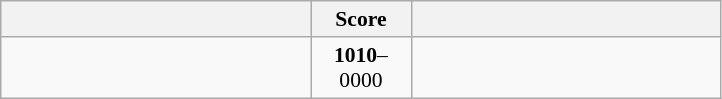<table class="wikitable" style="text-align: center; font-size:90% ">
<tr>
<th align="right" width="200"></th>
<th width="60">Score</th>
<th align="left" width="200"></th>
</tr>
<tr>
<td align="left"><strong></strong></td>
<td><strong>1010</strong>–0000</td>
<td align="left"></td>
</tr>
</table>
